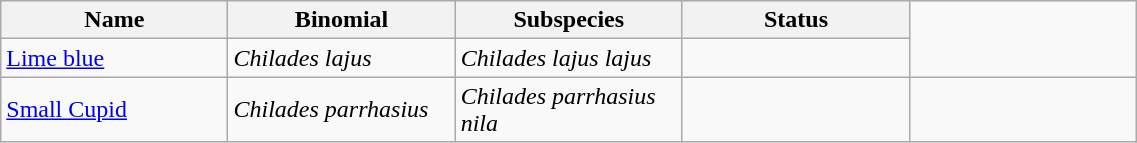<table width=60% class="wikitable">
<tr>
<th width=20%>Name</th>
<th width=20%>Binomial</th>
<th width=20%>Subspecies</th>
<th width=20%>Status</th>
</tr>
<tr>
<td><a href='#'>Lime blue</a><br>


</td>
<td><em>Chilades lajus</em></td>
<td><em>Chilades lajus lajus</em></td>
<td></td>
</tr>
<tr>
<td><a href='#'>Small Cupid</a><br>
</td>
<td><em>Chilades parrhasius</em></td>
<td><em>Chilades parrhasius nila</em></td>
<td></td>
<td></td>
</tr>
</table>
